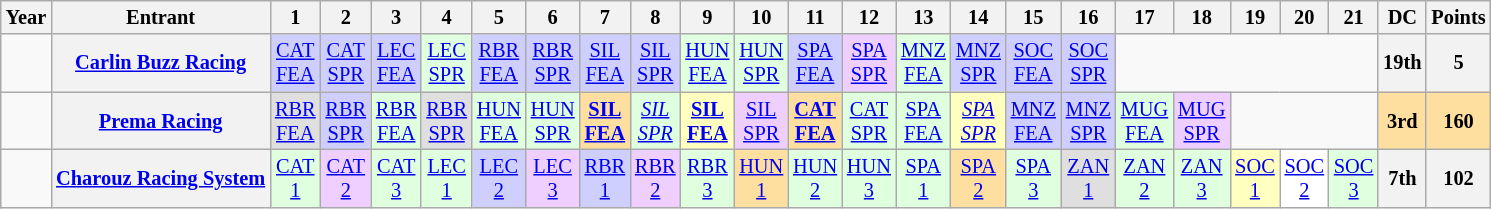<table class="wikitable" style="text-align:center; font-size:85%">
<tr>
<th>Year</th>
<th>Entrant</th>
<th>1</th>
<th>2</th>
<th>3</th>
<th>4</th>
<th>5</th>
<th>6</th>
<th>7</th>
<th>8</th>
<th>9</th>
<th>10</th>
<th>11</th>
<th>12</th>
<th>13</th>
<th>14</th>
<th>15</th>
<th>16</th>
<th>17</th>
<th>18</th>
<th>19</th>
<th>20</th>
<th>21</th>
<th>DC</th>
<th>Points</th>
</tr>
<tr>
<td></td>
<th nowrap><a href='#'>Carlin Buzz Racing</a></th>
<td style="background:#CFCFFF;"><a href='#'>CAT<br>FEA</a><br></td>
<td style="background:#CFCFFF;"><a href='#'>CAT<br>SPR</a><br></td>
<td style="background:#CFCFFF;"><a href='#'>LEC<br>FEA</a><br></td>
<td style="background:#DFFFDF;"><a href='#'>LEC<br>SPR</a><br></td>
<td style="background:#CFCFFF;"><a href='#'>RBR<br>FEA</a><br></td>
<td style="background:#CFCFFF;"><a href='#'>RBR<br>SPR</a><br></td>
<td style="background:#CFCFFF;"><a href='#'>SIL<br>FEA</a><br></td>
<td style="background:#CFCFFF;"><a href='#'>SIL<br>SPR</a><br></td>
<td style="background:#DFFFDF;"><a href='#'>HUN<br>FEA</a><br></td>
<td style="background:#DFFFDF;"><a href='#'>HUN<br>SPR</a><br></td>
<td style="background:#CFCFFF;"><a href='#'>SPA<br>FEA</a><br></td>
<td style="background:#EFCFFF;"><a href='#'>SPA<br>SPR</a><br></td>
<td style="background:#DFFFDF;"><a href='#'>MNZ<br>FEA</a><br></td>
<td style="background:#CFCFFF;"><a href='#'>MNZ<br>SPR</a><br></td>
<td style="background:#CFCFFF;"><a href='#'>SOC<br>FEA</a><br></td>
<td style="background:#CFCFFF;"><a href='#'>SOC<br>SPR</a><br></td>
<td colspan=5></td>
<th>19th</th>
<th>5</th>
</tr>
<tr>
<td></td>
<th nowrap><a href='#'>Prema Racing</a></th>
<td style="background:#DFDFDF;"><a href='#'>RBR<br>FEA</a><br></td>
<td style="background:#CFCFFF;"><a href='#'>RBR<br>SPR</a><br></td>
<td style="background:#DFFFDF;"><a href='#'>RBR<br>FEA</a><br></td>
<td style="background:#DFDFDF;"><a href='#'>RBR<br>SPR</a><br> </td>
<td style="background:#DFFFDF;"><a href='#'>HUN<br>FEA</a><br></td>
<td style="background:#DFFFDF;"><a href='#'>HUN<br>SPR</a><br> </td>
<td style="background:#FFDF9F;"><strong><a href='#'>SIL<br>FEA</a></strong><br> </td>
<td style="background:#DFFFDF;"><em><a href='#'>SIL<br>SPR</a></em><br> </td>
<td style="background:#FFFFBF;"><strong><a href='#'>SIL<br>FEA</a></strong><br></td>
<td style="background:#EFCFFF;"><a href='#'>SIL<br>SPR</a><br> </td>
<td style="background:#FFDF9F;"><strong><a href='#'>CAT<br>FEA</a></strong><br> </td>
<td style="background:#DFFFDF;"><a href='#'>CAT<br>SPR</a><br></td>
<td style="background:#DFFFDF;"><a href='#'>SPA<br>FEA</a><br></td>
<td style="background:#FFFFBF;"><em><a href='#'>SPA<br>SPR</a></em><br></td>
<td style= background:#CFCFFF;"><a href='#'>MNZ<br>FEA</a> <br></td>
<td style="background:#CFCFFF;"><a href='#'>MNZ<br>SPR</a><br></td>
<td style="background:#DFFFDF;"><a href='#'>MUG<br>FEA</a><br></td>
<td style="background:#EFCFFF;"><a href='#'>MUG<br>SPR</a><br></td>
<td colspan=3></td>
<th style="background:#FFDF9F;">3rd</th>
<th style="background:#FFDF9F;">160</th>
</tr>
<tr>
<td></td>
<th nowrap><a href='#'>Charouz Racing System</a></th>
<td style="background:#DFFFDF;"><a href='#'>CAT<br>1</a><br></td>
<td style="background:#EFCFFF;"><a href='#'>CAT<br>2</a><br></td>
<td style="background:#DFFFDF;"><a href='#'>CAT<br>3</a><br></td>
<td style="background:#DFFFDF;"><a href='#'>LEC<br>1</a><br></td>
<td style="background:#CFCFFF;"><a href='#'>LEC<br>2</a><br></td>
<td style="background:#EFCFFF;"><a href='#'>LEC<br>3</a><br></td>
<td style="background:#CFCFFF;"><a href='#'>RBR<br>1</a><br></td>
<td style="background:#EFCFFF;"><a href='#'>RBR<br>2</a><br></td>
<td style="background:#DFFFDF;"><a href='#'>RBR<br>3</a><br></td>
<td style="background:#FFDF9F;"><a href='#'>HUN<br>1</a><br></td>
<td style="background:#DFFFDF;"><a href='#'>HUN<br>2</a><br></td>
<td style="background:#DFFFDF;"><a href='#'>HUN<br>3</a><br></td>
<td style="background:#DFFFDF;"><a href='#'>SPA<br>1</a><br></td>
<td style="background:#FFDF9F;"><a href='#'>SPA<br>2</a><br></td>
<td style="background:#DFFFDF;"><a href='#'>SPA<br>3</a><br></td>
<td style="background:#DFDFDF;"><a href='#'>ZAN<br>1</a><br></td>
<td style="background:#DFFFDF;"><a href='#'>ZAN<br>2</a><br></td>
<td style="background:#DFFFDF;"><a href='#'>ZAN<br>3</a><br></td>
<td style="background:#FFFFBF;"><a href='#'>SOC<br>1</a><br></td>
<td style="background:#FFFFFF;"><a href='#'>SOC<br>2</a><br></td>
<td style="background:#DFFFDF;"><a href='#'>SOC<br>3</a><br></td>
<th>7th</th>
<th>102</th>
</tr>
</table>
